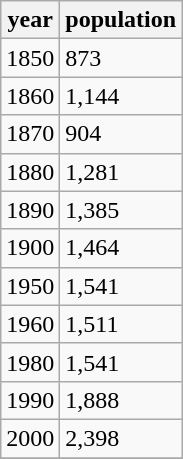<table class="wikitable">
<tr>
<th>year</th>
<th>population</th>
</tr>
<tr>
<td>1850</td>
<td>873</td>
</tr>
<tr>
<td>1860</td>
<td>1,144</td>
</tr>
<tr>
<td>1870</td>
<td>904</td>
</tr>
<tr>
<td>1880</td>
<td>1,281</td>
</tr>
<tr>
<td>1890</td>
<td>1,385</td>
</tr>
<tr>
<td>1900</td>
<td>1,464</td>
</tr>
<tr>
<td>1950</td>
<td>1,541</td>
</tr>
<tr>
<td>1960</td>
<td>1,511</td>
</tr>
<tr>
<td>1980</td>
<td>1,541</td>
</tr>
<tr>
<td>1990</td>
<td>1,888</td>
</tr>
<tr>
<td>2000</td>
<td>2,398</td>
</tr>
<tr>
</tr>
</table>
